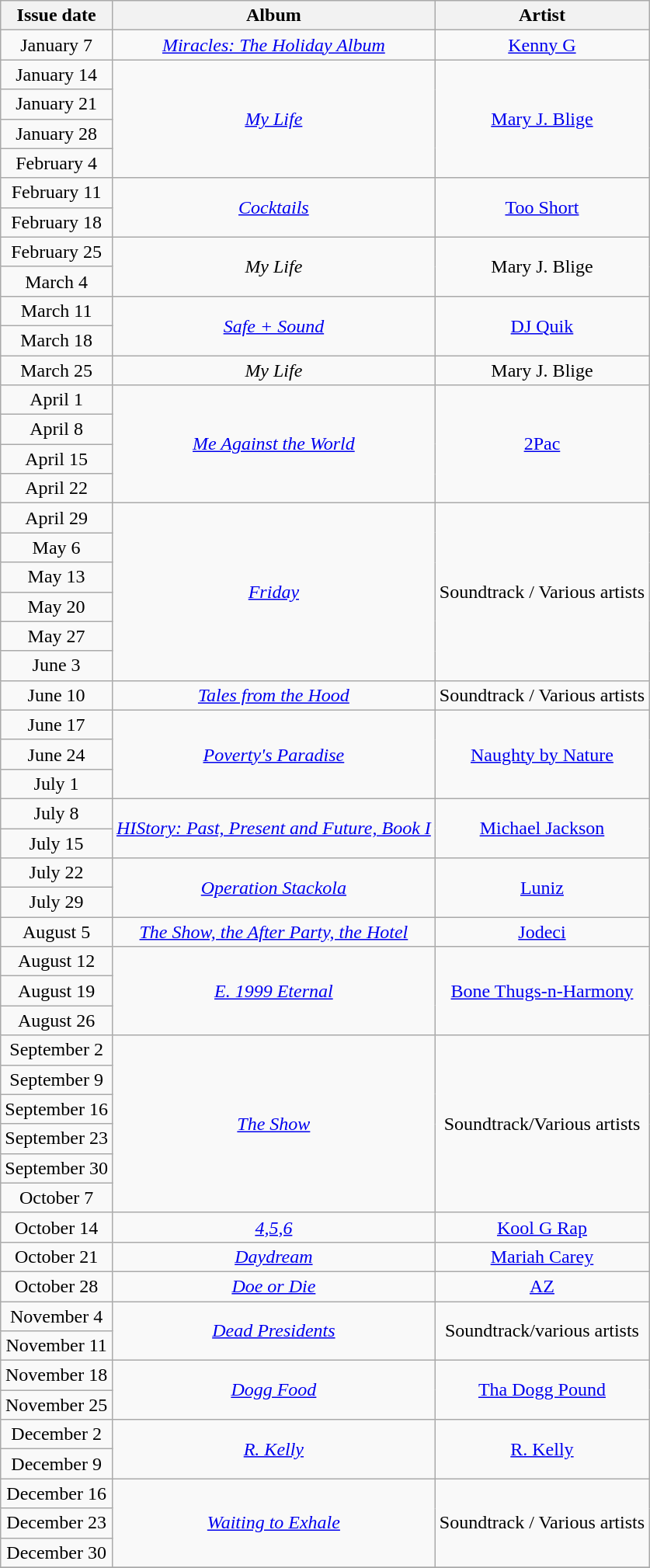<table class="wikitable" style="text-align: center;">
<tr>
<th>Issue date</th>
<th>Album</th>
<th>Artist</th>
</tr>
<tr>
<td>January 7</td>
<td><em><a href='#'>Miracles: The Holiday Album</a></em></td>
<td><a href='#'>Kenny G</a></td>
</tr>
<tr>
<td>January 14</td>
<td rowspan="4"><em><a href='#'>My Life</a></em></td>
<td rowspan="4"><a href='#'>Mary J. Blige</a></td>
</tr>
<tr>
<td>January 21</td>
</tr>
<tr>
<td>January 28</td>
</tr>
<tr>
<td>February 4</td>
</tr>
<tr>
<td>February 11</td>
<td rowspan="2"><em><a href='#'>Cocktails</a></em></td>
<td rowspan="2"><a href='#'>Too Short</a></td>
</tr>
<tr>
<td>February 18</td>
</tr>
<tr>
<td>February 25</td>
<td rowspan="2"><em>My Life</em></td>
<td rowspan="2">Mary J. Blige</td>
</tr>
<tr>
<td>March 4</td>
</tr>
<tr>
<td>March 11</td>
<td rowspan="2"><em><a href='#'>Safe + Sound</a></em></td>
<td rowspan="2"><a href='#'>DJ Quik</a></td>
</tr>
<tr>
<td>March 18</td>
</tr>
<tr>
<td>March 25</td>
<td><em>My Life</em></td>
<td>Mary J. Blige</td>
</tr>
<tr>
<td>April 1</td>
<td rowspan="4"><em><a href='#'>Me Against the World</a></em></td>
<td rowspan="4"><a href='#'>2Pac</a></td>
</tr>
<tr>
<td>April 8</td>
</tr>
<tr>
<td>April 15</td>
</tr>
<tr>
<td>April 22</td>
</tr>
<tr>
<td>April 29</td>
<td rowspan="6"><em><a href='#'>Friday</a></em></td>
<td rowspan="6">Soundtrack / Various artists</td>
</tr>
<tr>
<td>May 6</td>
</tr>
<tr>
<td>May 13</td>
</tr>
<tr>
<td>May 20</td>
</tr>
<tr>
<td>May 27</td>
</tr>
<tr>
<td>June 3</td>
</tr>
<tr>
<td>June 10</td>
<td><em><a href='#'>Tales from the Hood</a></em></td>
<td>Soundtrack / Various artists</td>
</tr>
<tr>
<td>June 17</td>
<td rowspan="3"><em><a href='#'>Poverty's Paradise</a></em></td>
<td rowspan="3"><a href='#'>Naughty by Nature</a></td>
</tr>
<tr>
<td>June 24</td>
</tr>
<tr>
<td>July 1</td>
</tr>
<tr>
<td>July 8</td>
<td rowspan="2"><em><a href='#'>HIStory: Past, Present and Future, Book I</a></em></td>
<td rowspan="2"><a href='#'>Michael Jackson</a></td>
</tr>
<tr>
<td>July 15</td>
</tr>
<tr>
<td>July 22</td>
<td rowspan="2"><em><a href='#'>Operation Stackola</a></em></td>
<td rowspan="2"><a href='#'>Luniz</a></td>
</tr>
<tr>
<td>July 29</td>
</tr>
<tr>
<td>August 5</td>
<td><em><a href='#'>The Show, the After Party, the Hotel</a></em></td>
<td><a href='#'>Jodeci</a></td>
</tr>
<tr>
<td>August 12</td>
<td rowspan="3"><em><a href='#'>E. 1999 Eternal</a></em></td>
<td rowspan="3"><a href='#'>Bone Thugs-n-Harmony</a></td>
</tr>
<tr>
<td>August 19</td>
</tr>
<tr>
<td>August 26</td>
</tr>
<tr>
<td>September 2</td>
<td rowspan="6"><em><a href='#'>The Show</a></em></td>
<td rowspan="6">Soundtrack/Various artists</td>
</tr>
<tr>
<td>September 9</td>
</tr>
<tr>
<td>September 16</td>
</tr>
<tr>
<td>September 23</td>
</tr>
<tr>
<td>September 30</td>
</tr>
<tr>
<td>October 7</td>
</tr>
<tr>
<td>October 14</td>
<td><em><a href='#'>4,5,6</a></em></td>
<td><a href='#'>Kool G Rap</a></td>
</tr>
<tr>
<td>October 21</td>
<td><em><a href='#'>Daydream</a></em></td>
<td><a href='#'>Mariah Carey</a></td>
</tr>
<tr>
<td>October 28</td>
<td><em><a href='#'>Doe or Die</a></em></td>
<td><a href='#'>AZ</a></td>
</tr>
<tr>
<td>November 4</td>
<td rowspan="2"><em><a href='#'>Dead Presidents</a></em></td>
<td rowspan="2">Soundtrack/various artists</td>
</tr>
<tr>
<td>November 11</td>
</tr>
<tr>
<td>November 18</td>
<td rowspan="2"><em><a href='#'>Dogg Food</a></em></td>
<td rowspan="2"><a href='#'>Tha Dogg Pound</a></td>
</tr>
<tr>
<td>November 25</td>
</tr>
<tr>
<td>December 2</td>
<td rowspan="2"><em><a href='#'>R. Kelly</a></em></td>
<td rowspan="2"><a href='#'>R. Kelly</a></td>
</tr>
<tr>
<td>December 9</td>
</tr>
<tr>
<td>December 16</td>
<td rowspan="3"><em><a href='#'>Waiting to Exhale</a></em></td>
<td rowspan="3">Soundtrack / Various artists</td>
</tr>
<tr>
<td>December 23</td>
</tr>
<tr>
<td>December 30</td>
</tr>
<tr>
</tr>
</table>
